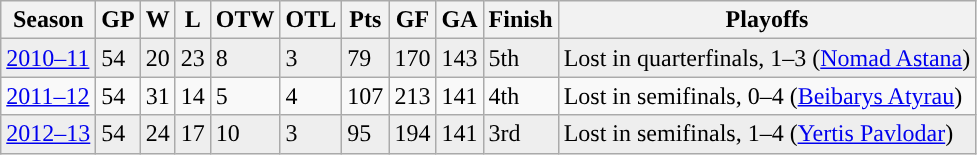<table class="wikitable">
<tr>
<th>Season</th>
<th>GP</th>
<th>W</th>
<th>L</th>
<th>OTW</th>
<th>OTL</th>
<th>Pts</th>
<th>GF</th>
<th>GA</th>
<th>Finish</th>
<th>Playoffs</th>
</tr>
<tr style="background:#eee;">
<td><a href='#'>2010–11</a></td>
<td>54</td>
<td>20</td>
<td>23</td>
<td>8</td>
<td>3</td>
<td>79</td>
<td>170</td>
<td>143</td>
<td>5th</td>
<td>Lost in quarterfinals, 1–3 (<a href='#'>Nomad Astana</a>)</td>
</tr>
<tr>
<td><a href='#'>2011–12</a></td>
<td>54</td>
<td>31</td>
<td>14</td>
<td>5</td>
<td>4</td>
<td>107</td>
<td>213</td>
<td>141</td>
<td>4th</td>
<td>Lost in semifinals, 0–4 (<a href='#'>Beibarys Atyrau</a>)</td>
</tr>
<tr style="background:#eee;">
<td><a href='#'>2012–13</a></td>
<td>54</td>
<td>24</td>
<td>17</td>
<td>10</td>
<td>3</td>
<td>95</td>
<td>194</td>
<td>141</td>
<td>3rd</td>
<td>Lost in semifinals, 1–4 (<a href='#'>Yertis Pavlodar</a>)</td>
</tr>
</table>
